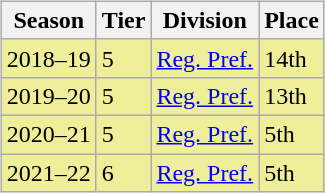<table>
<tr>
<td valign="top" width=0%><br><table class="wikitable">
<tr style="background:#f0f6fa;">
<th>Season</th>
<th>Tier</th>
<th>Division</th>
<th>Place</th>
</tr>
<tr>
<td style="background:#EFEF99;">2018–19</td>
<td style="background:#EFEF99;">5</td>
<td style="background:#EFEF99;"><a href='#'>Reg. Pref.</a></td>
<td style="background:#EFEF99;">14th</td>
</tr>
<tr>
<td style="background:#EFEF99;">2019–20</td>
<td style="background:#EFEF99;">5</td>
<td style="background:#EFEF99;"><a href='#'>Reg. Pref.</a></td>
<td style="background:#EFEF99;">13th</td>
</tr>
<tr>
<td style="background:#EFEF99;">2020–21</td>
<td style="background:#EFEF99;">5</td>
<td style="background:#EFEF99;"><a href='#'>Reg. Pref.</a></td>
<td style="background:#EFEF99;">5th</td>
</tr>
<tr>
<td style="background:#EFEF99;">2021–22</td>
<td style="background:#EFEF99;">6</td>
<td style="background:#EFEF99;"><a href='#'>Reg. Pref.</a></td>
<td style="background:#EFEF99;">5th</td>
</tr>
</table>
</td>
</tr>
</table>
